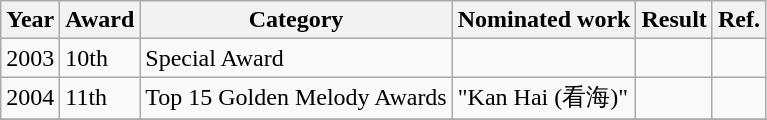<table class="wikitable">
<tr>
<th>Year</th>
<th>Award</th>
<th>Category</th>
<th>Nominated work</th>
<th>Result</th>
<th>Ref.</th>
</tr>
<tr>
<td rowspan=1>2003</td>
<td rowspan=1>10th</td>
<td>Special Award</td>
<td></td>
<td></td>
<td></td>
</tr>
<tr>
<td>2004</td>
<td>11th</td>
<td>Top 15 Golden Melody Awards</td>
<td>"Kan Hai (看海)"</td>
<td></td>
<td></td>
</tr>
<tr>
</tr>
</table>
